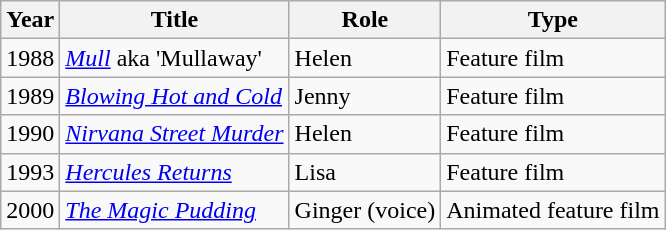<table class="wikitable">
<tr>
<th>Year</th>
<th>Title</th>
<th>Role</th>
<th>Type</th>
</tr>
<tr>
<td>1988</td>
<td><em><a href='#'>Mull</a></em> aka 'Mullaway'</td>
<td>Helen</td>
<td>Feature film</td>
</tr>
<tr>
<td>1989</td>
<td><em><a href='#'>Blowing Hot and Cold</a></em></td>
<td>Jenny</td>
<td>Feature film</td>
</tr>
<tr>
<td>1990</td>
<td><em><a href='#'>Nirvana Street Murder</a></em></td>
<td>Helen</td>
<td>Feature film</td>
</tr>
<tr>
<td>1993</td>
<td><em><a href='#'>Hercules Returns</a></em></td>
<td>Lisa</td>
<td>Feature film</td>
</tr>
<tr>
<td>2000</td>
<td><em><a href='#'>The Magic Pudding</a></em></td>
<td>Ginger (voice)</td>
<td>Animated feature film</td>
</tr>
</table>
